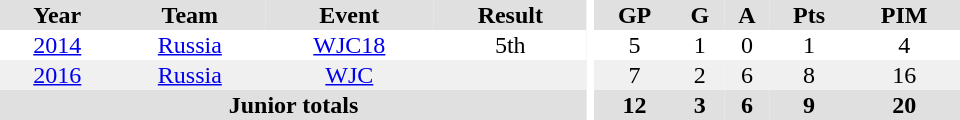<table border="0" cellpadding="1" cellspacing="0" ID="Table3" style="text-align:center; width:40em">
<tr bgcolor="#e0e0e0">
<th>Year</th>
<th>Team</th>
<th>Event</th>
<th>Result</th>
<th rowspan="99" bgcolor="#ffffff"></th>
<th>GP</th>
<th>G</th>
<th>A</th>
<th>Pts</th>
<th>PIM</th>
</tr>
<tr>
<td><a href='#'>2014</a></td>
<td><a href='#'>Russia</a></td>
<td><a href='#'>WJC18</a></td>
<td>5th</td>
<td>5</td>
<td>1</td>
<td>0</td>
<td>1</td>
<td>4</td>
</tr>
<tr bgcolor="#f0f0f0">
<td><a href='#'>2016</a></td>
<td><a href='#'>Russia</a></td>
<td><a href='#'>WJC</a></td>
<td></td>
<td>7</td>
<td>2</td>
<td>6</td>
<td>8</td>
<td>16</td>
</tr>
<tr bgcolor="#e0e0e0">
<th colspan="4">Junior totals</th>
<th>12</th>
<th>3</th>
<th>6</th>
<th>9</th>
<th>20</th>
</tr>
</table>
